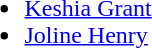<table>
<tr>
<td><strong></strong></td>
</tr>
<tr style="vertical-align:top">
<td><br><ul><li><a href='#'>Keshia Grant</a></li><li><a href='#'>Joline Henry</a></li></ul></td>
</tr>
</table>
